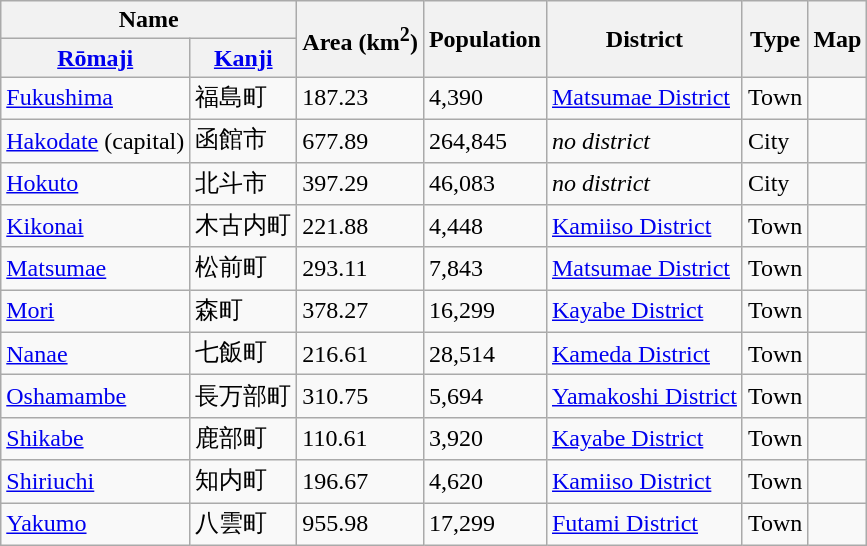<table class="wikitable sortable">
<tr>
<th colspan="2">Name</th>
<th rowspan="2">Area (km<sup>2</sup>)</th>
<th rowspan="2">Population</th>
<th rowspan="2">District</th>
<th rowspan="2">Type</th>
<th rowspan="2">Map</th>
</tr>
<tr>
<th><a href='#'>Rōmaji</a></th>
<th><a href='#'>Kanji</a></th>
</tr>
<tr>
<td> <a href='#'>Fukushima</a></td>
<td>福島町</td>
<td>187.23</td>
<td>4,390</td>
<td><a href='#'>Matsumae District</a></td>
<td>Town</td>
<td></td>
</tr>
<tr>
<td> <a href='#'>Hakodate</a> (capital)</td>
<td>函館市</td>
<td>677.89</td>
<td>264,845</td>
<td><em>no district</em></td>
<td>City</td>
<td></td>
</tr>
<tr>
<td> <a href='#'>Hokuto</a></td>
<td>北斗市</td>
<td>397.29</td>
<td>46,083</td>
<td><em>no district</em></td>
<td>City</td>
<td></td>
</tr>
<tr>
<td> <a href='#'>Kikonai</a></td>
<td>木古内町</td>
<td>221.88</td>
<td>4,448</td>
<td><a href='#'>Kamiiso District</a></td>
<td>Town</td>
<td></td>
</tr>
<tr>
<td> <a href='#'>Matsumae</a></td>
<td>松前町</td>
<td>293.11</td>
<td>7,843</td>
<td><a href='#'>Matsumae District</a></td>
<td>Town</td>
<td></td>
</tr>
<tr>
<td> <a href='#'>Mori</a></td>
<td>森町</td>
<td>378.27</td>
<td>16,299</td>
<td><a href='#'>Kayabe District</a></td>
<td>Town</td>
<td></td>
</tr>
<tr>
<td> <a href='#'>Nanae</a></td>
<td>七飯町</td>
<td>216.61</td>
<td>28,514</td>
<td><a href='#'>Kameda District</a></td>
<td>Town</td>
<td></td>
</tr>
<tr>
<td> <a href='#'>Oshamambe</a></td>
<td>長万部町</td>
<td>310.75</td>
<td>5,694</td>
<td><a href='#'>Yamakoshi District</a></td>
<td>Town</td>
<td></td>
</tr>
<tr>
<td> <a href='#'>Shikabe</a></td>
<td>鹿部町</td>
<td>110.61</td>
<td>3,920</td>
<td><a href='#'>Kayabe District</a></td>
<td>Town</td>
<td></td>
</tr>
<tr>
<td> <a href='#'>Shiriuchi</a></td>
<td>知内町</td>
<td>196.67</td>
<td>4,620</td>
<td><a href='#'>Kamiiso District</a></td>
<td>Town</td>
<td></td>
</tr>
<tr>
<td> <a href='#'>Yakumo</a></td>
<td>八雲町</td>
<td>955.98</td>
<td>17,299</td>
<td><a href='#'>Futami District</a></td>
<td>Town</td>
<td></td>
</tr>
</table>
